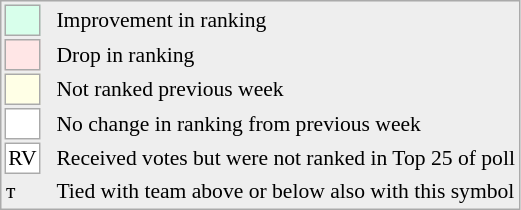<table style="font-size:90%; border:1px solid #aaa; white-space:nowrap; background:#eee;">
<tr>
<td style="background:#d8ffeb; width:20px; border:1px solid #aaa;"> </td>
<td rowspan=6> </td>
<td>Improvement in ranking</td>
</tr>
<tr>
<td style="background:#ffe6e6; width:20px; border:1px solid #aaa;"> </td>
<td>Drop in ranking</td>
</tr>
<tr>
<td style="background:#ffffe6; width:20px; border:1px solid #aaa;"> </td>
<td>Not ranked previous week</td>
</tr>
<tr>
<td style="background:#fff; width:20px; border:1px solid #aaa;"> </td>
<td>No change in ranking from previous week</td>
</tr>
<tr>
<td style="text-align:center; width:20px; border:1px solid #aaa; background:white;">RV</td>
<td>Received votes but were not ranked in Top 25 of poll</td>
</tr>
<tr>
<td>т</td>
<td>Tied with team above or below also with this symbol</td>
</tr>
</table>
